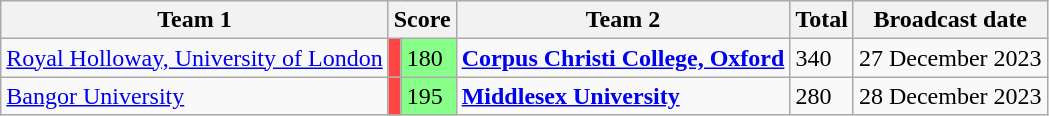<table class="wikitable">
<tr>
<th>Team 1</th>
<th colspan=2>Score</th>
<th>Team 2</th>
<th>Total</th>
<th>Broadcast date</th>
</tr>
<tr>
<td><a href='#'>Royal Holloway, University of London</a></td>
<td style="background:#f44;"></td>
<td style="background:#88ff88">180</td>
<td><strong><a href='#'>Corpus Christi College, Oxford</a></strong></td>
<td>340</td>
<td>27 December 2023</td>
</tr>
<tr>
<td><a href='#'>Bangor University</a></td>
<td style="background:#f44;"></td>
<td style="background:#88ff88">195</td>
<td><strong><a href='#'>Middlesex University</a></strong></td>
<td>280</td>
<td>28 December 2023</td>
</tr>
</table>
